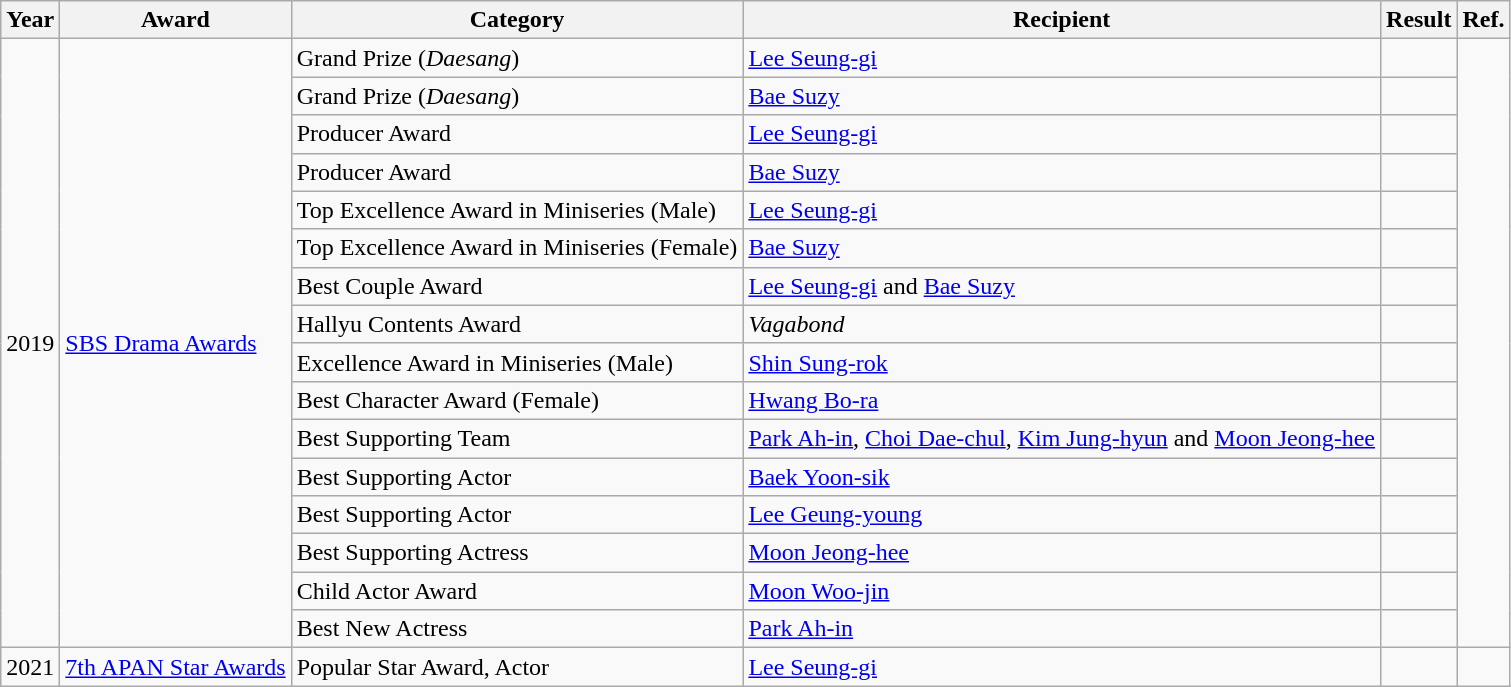<table class="wikitable">
<tr>
<th>Year</th>
<th>Award</th>
<th>Category</th>
<th>Recipient</th>
<th>Result</th>
<th>Ref.</th>
</tr>
<tr>
<td rowspan="16">2019</td>
<td rowspan="16"><a href='#'>SBS Drama Awards</a></td>
<td>Grand Prize (<em>Daesang</em>)</td>
<td><a href='#'>Lee Seung-gi</a></td>
<td></td>
<td rowspan="16"></td>
</tr>
<tr>
<td>Grand Prize (<em>Daesang</em>)</td>
<td><a href='#'>Bae Suzy</a></td>
<td></td>
</tr>
<tr>
<td>Producer Award</td>
<td><a href='#'>Lee Seung-gi</a></td>
<td></td>
</tr>
<tr>
<td>Producer Award</td>
<td><a href='#'>Bae Suzy</a></td>
<td></td>
</tr>
<tr>
<td>Top Excellence Award in Miniseries (Male)</td>
<td><a href='#'>Lee Seung-gi</a></td>
<td></td>
</tr>
<tr>
<td>Top Excellence Award in Miniseries (Female)</td>
<td><a href='#'>Bae Suzy</a></td>
<td></td>
</tr>
<tr>
<td>Best Couple Award</td>
<td><a href='#'>Lee Seung-gi</a> and <a href='#'>Bae Suzy</a></td>
<td></td>
</tr>
<tr>
<td>Hallyu Contents Award</td>
<td><em>Vagabond</em></td>
<td></td>
</tr>
<tr>
<td>Excellence Award in Miniseries (Male)</td>
<td><a href='#'>Shin Sung-rok</a></td>
<td></td>
</tr>
<tr>
<td>Best Character Award (Female)</td>
<td><a href='#'>Hwang Bo-ra</a></td>
<td></td>
</tr>
<tr>
<td>Best Supporting Team</td>
<td><a href='#'>Park Ah-in</a>, <a href='#'>Choi Dae-chul</a>, <a href='#'>Kim Jung-hyun</a> and <a href='#'>Moon Jeong-hee</a></td>
<td></td>
</tr>
<tr>
<td>Best Supporting Actor</td>
<td><a href='#'>Baek Yoon-sik</a></td>
<td></td>
</tr>
<tr>
<td>Best Supporting Actor</td>
<td><a href='#'>Lee Geung-young</a></td>
<td></td>
</tr>
<tr>
<td>Best Supporting Actress</td>
<td><a href='#'>Moon Jeong-hee</a></td>
<td></td>
</tr>
<tr>
<td>Child Actor Award</td>
<td><a href='#'>Moon Woo-jin</a></td>
<td></td>
</tr>
<tr>
<td>Best New Actress</td>
<td><a href='#'>Park Ah-in</a></td>
<td></td>
</tr>
<tr>
<td rowspan="2">2021</td>
<td><a href='#'>7th APAN Star Awards</a></td>
<td>Popular Star Award, Actor</td>
<td><a href='#'>Lee Seung-gi</a></td>
<td></td>
<td></td>
</tr>
</table>
